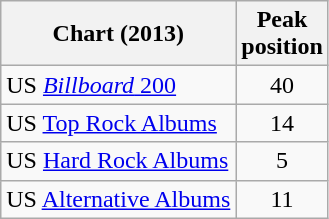<table class="wikitable sortable">
<tr>
<th>Chart (2013)</th>
<th>Peak<br>position</th>
</tr>
<tr>
<td>US <a href='#'><em>Billboard</em> 200</a></td>
<td style="text-align:center;">40</td>
</tr>
<tr>
<td>US <a href='#'>Top Rock Albums</a></td>
<td style="text-align:center;">14</td>
</tr>
<tr>
<td>US <a href='#'>Hard Rock Albums</a></td>
<td style="text-align:center;">5</td>
</tr>
<tr>
<td>US <a href='#'>Alternative Albums</a></td>
<td style="text-align:center;">11</td>
</tr>
</table>
